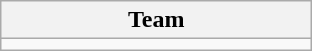<table class="wikitable">
<tr>
<th width="200">Team</th>
</tr>
<tr>
<td><strong></strong></td>
</tr>
</table>
